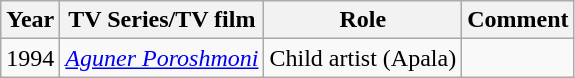<table class="wikitable">
<tr>
<th>Year</th>
<th>TV Series/TV film</th>
<th>Role</th>
<th>Comment</th>
</tr>
<tr>
<td>1994</td>
<td><em><a href='#'>Aguner Poroshmoni</a></em></td>
<td>Child artist (Apala)</td>
<td></td>
</tr>
</table>
